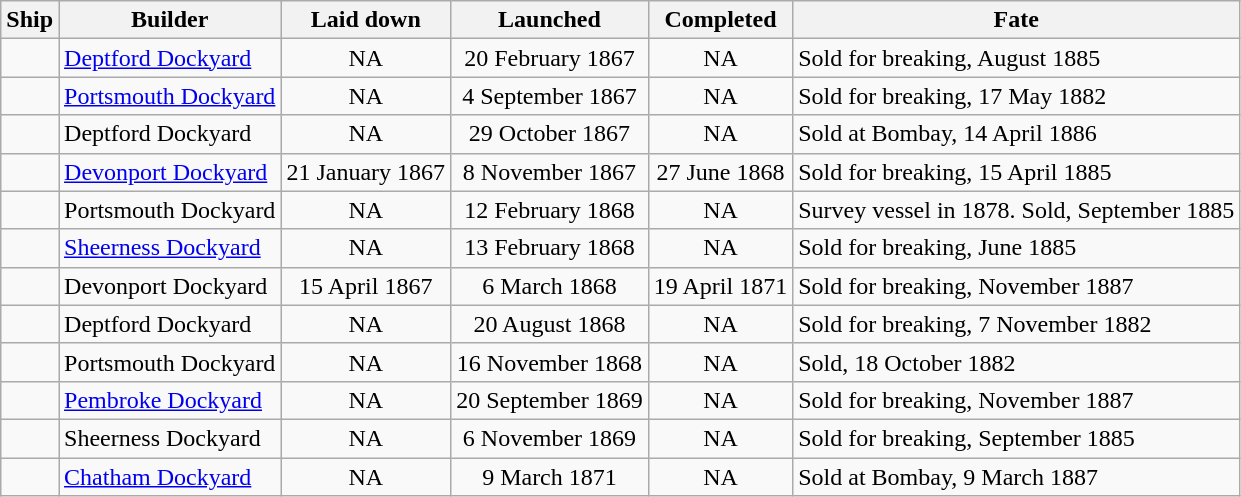<table class="wikitable">
<tr>
<th>Ship</th>
<th>Builder</th>
<th>Laid down</th>
<th>Launched</th>
<th>Completed</th>
<th>Fate</th>
</tr>
<tr>
<td></td>
<td><a href='#'>Deptford Dockyard</a></td>
<td align=center>NA</td>
<td align=center>20 February 1867</td>
<td align=center>NA</td>
<td>Sold for breaking, August 1885</td>
</tr>
<tr>
<td></td>
<td><a href='#'>Portsmouth Dockyard</a></td>
<td align=center>NA</td>
<td align=center>4 September 1867</td>
<td align=center>NA</td>
<td>Sold for breaking, 17 May 1882</td>
</tr>
<tr>
<td></td>
<td>Deptford Dockyard</td>
<td align=center>NA</td>
<td align=center>29 October 1867</td>
<td align=center>NA</td>
<td>Sold at Bombay, 14 April 1886</td>
</tr>
<tr>
<td></td>
<td><a href='#'>Devonport Dockyard</a></td>
<td align=center>21 January 1867</td>
<td align=center>8 November 1867</td>
<td align=center>27 June 1868</td>
<td>Sold for breaking, 15 April 1885</td>
</tr>
<tr>
<td></td>
<td>Portsmouth Dockyard</td>
<td align=center>NA</td>
<td align=center>12 February 1868</td>
<td align=center>NA</td>
<td>Survey vessel in 1878. Sold, September 1885</td>
</tr>
<tr>
<td></td>
<td><a href='#'>Sheerness Dockyard</a></td>
<td align=center>NA</td>
<td align=center>13 February 1868</td>
<td align=center>NA</td>
<td>Sold for breaking, June 1885</td>
</tr>
<tr>
<td></td>
<td>Devonport Dockyard</td>
<td align=center>15 April 1867</td>
<td align=center>6 March 1868</td>
<td align=center>19 April 1871</td>
<td>Sold for breaking, November 1887</td>
</tr>
<tr>
<td></td>
<td>Deptford Dockyard</td>
<td align=center>NA</td>
<td align=center>20 August 1868</td>
<td align=center>NA</td>
<td>Sold for breaking, 7 November 1882</td>
</tr>
<tr>
<td></td>
<td>Portsmouth Dockyard</td>
<td align=center>NA</td>
<td align=center>16 November 1868</td>
<td align=center>NA</td>
<td>Sold, 18 October 1882</td>
</tr>
<tr>
<td></td>
<td><a href='#'>Pembroke Dockyard</a></td>
<td align=center>NA</td>
<td align=center>20 September 1869</td>
<td align=center>NA</td>
<td>Sold for breaking, November 1887</td>
</tr>
<tr>
<td></td>
<td>Sheerness Dockyard</td>
<td align=center>NA</td>
<td align=center>6 November 1869</td>
<td align=center>NA</td>
<td>Sold for breaking, September 1885</td>
</tr>
<tr>
<td></td>
<td><a href='#'>Chatham Dockyard</a></td>
<td align=center>NA</td>
<td align=center>9 March 1871</td>
<td align=center>NA</td>
<td>Sold at Bombay, 9 March 1887</td>
</tr>
</table>
